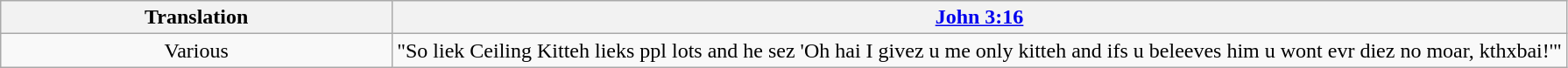<table class="wikitable">
<tr>
<th style="text-align:center; width:25%;">Translation</th>
<th><a href='#'>John 3:16</a></th>
</tr>
<tr>
<td style="text-align:center;">Various</td>
<td>"So liek  Ceiling Kitteh lieks  ppl lots and he sez 'Oh hai I givez u me only kitteh and ifs u beleeves him u wont evr diez no moar, kthxbai!'"</td>
</tr>
</table>
